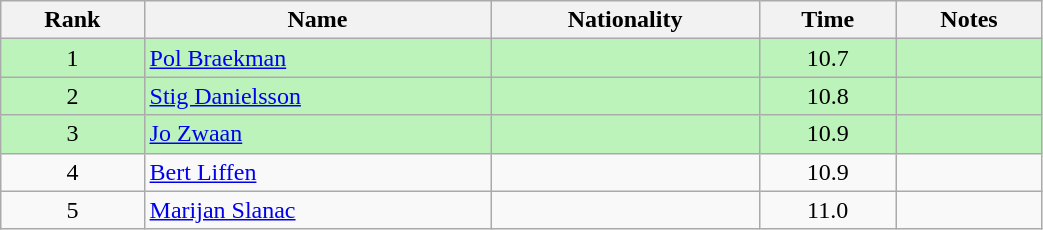<table class="wikitable sortable" style="text-align:center;width: 55%">
<tr>
<th>Rank</th>
<th>Name</th>
<th>Nationality</th>
<th>Time</th>
<th>Notes</th>
</tr>
<tr bgcolor=bbf3bb>
<td>1</td>
<td align=left><a href='#'>Pol Braekman</a></td>
<td align=left></td>
<td>10.7</td>
<td></td>
</tr>
<tr bgcolor=bbf3bb>
<td>2</td>
<td align=left><a href='#'>Stig Danielsson</a></td>
<td align=left></td>
<td>10.8</td>
<td></td>
</tr>
<tr bgcolor=bbf3bb>
<td>3</td>
<td align=left><a href='#'>Jo Zwaan</a></td>
<td align=left></td>
<td>10.9</td>
<td></td>
</tr>
<tr>
<td>4</td>
<td align=left><a href='#'>Bert Liffen</a></td>
<td align=left></td>
<td>10.9</td>
<td></td>
</tr>
<tr>
<td>5</td>
<td align=left><a href='#'>Marijan Slanac</a></td>
<td align=left></td>
<td>11.0</td>
<td></td>
</tr>
</table>
